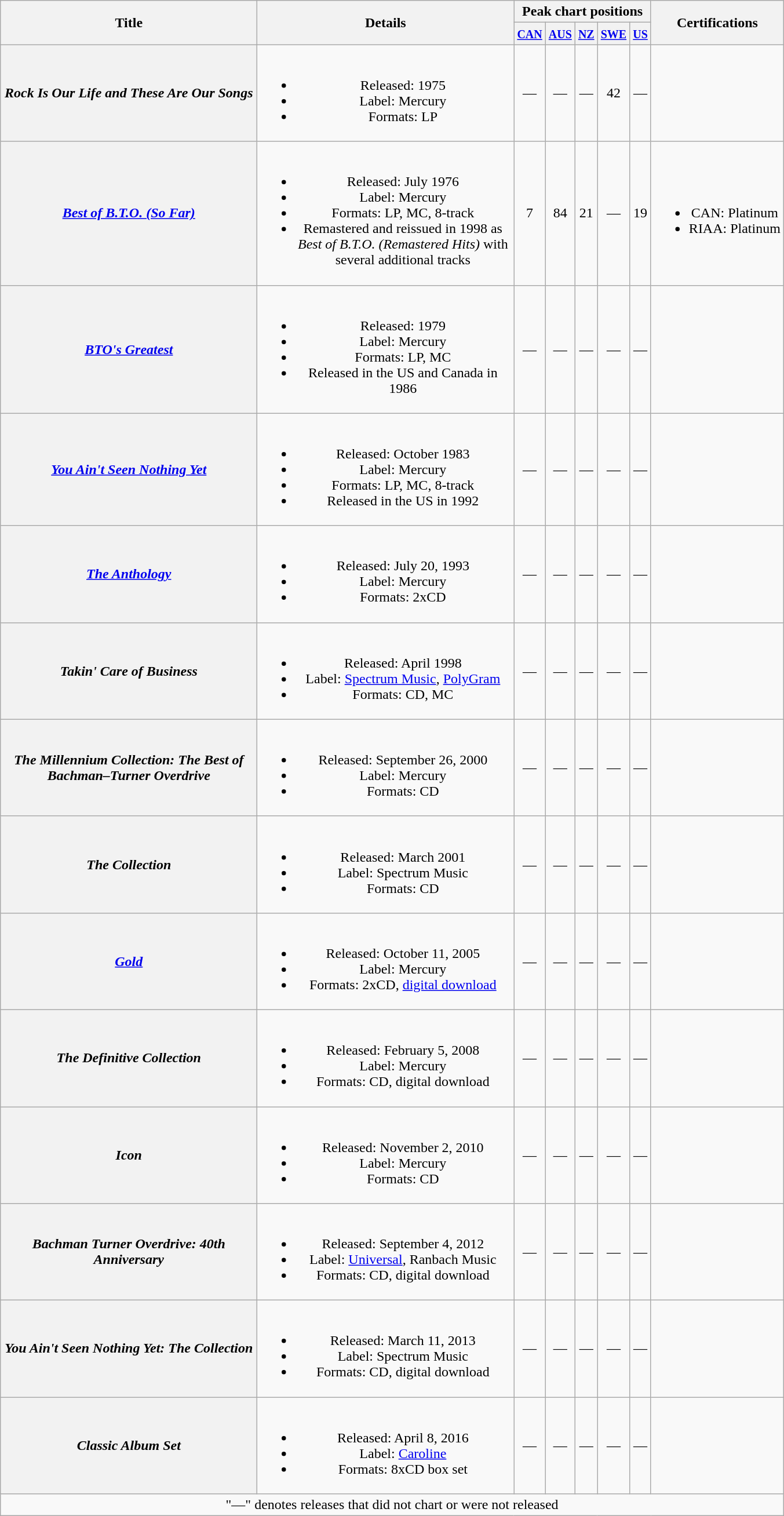<table class="wikitable plainrowheaders" style="text-align:center;">
<tr>
<th scope="col" rowspan="2" style="width:18em;">Title</th>
<th scope="col" rowspan="2" style="width:18em;">Details</th>
<th colspan="5">Peak chart positions</th>
<th scope="col" rowspan="2">Certifications</th>
</tr>
<tr>
<th><small><a href='#'>CAN</a></small><br></th>
<th><small><a href='#'>AUS</a></small><br></th>
<th><small><a href='#'>NZ</a></small><br></th>
<th><small><a href='#'>SWE</a></small><br></th>
<th><small><a href='#'>US</a></small><br></th>
</tr>
<tr>
<th scope="row"><em>Rock Is Our Life and These Are Our Songs</em></th>
<td><br><ul><li>Released: 1975</li><li>Label: Mercury</li><li>Formats: LP</li></ul></td>
<td>—</td>
<td>—</td>
<td>—</td>
<td>42</td>
<td>—</td>
<td></td>
</tr>
<tr>
<th scope="row"><em><a href='#'>Best of B.T.O. (So Far)</a></em></th>
<td><br><ul><li>Released: July 1976</li><li>Label: Mercury</li><li>Formats: LP, MC, 8-track</li><li>Remastered and reissued in 1998 as  <em>Best of B.T.O. (Remastered Hits)</em> with several additional tracks</li></ul></td>
<td>7</td>
<td>84</td>
<td>21</td>
<td>—</td>
<td>19</td>
<td><br><ul><li>CAN: Platinum</li><li>RIAA: Platinum</li></ul></td>
</tr>
<tr>
<th scope="row"><em><a href='#'>BTO's Greatest</a></em></th>
<td><br><ul><li>Released: 1979</li><li>Label: Mercury</li><li>Formats: LP, MC</li><li>Released in the US and Canada in 1986</li></ul></td>
<td>—</td>
<td>—</td>
<td>—</td>
<td>—</td>
<td>—</td>
<td></td>
</tr>
<tr>
<th scope="row"><em><a href='#'>You Ain't Seen Nothing Yet</a></em></th>
<td><br><ul><li>Released: October 1983</li><li>Label: Mercury</li><li>Formats: LP, MC, 8-track</li><li>Released in the US in 1992</li></ul></td>
<td>—</td>
<td>—</td>
<td>—</td>
<td>—</td>
<td>—</td>
<td></td>
</tr>
<tr>
<th scope="row"><em><a href='#'>The Anthology</a></em></th>
<td><br><ul><li>Released: July 20, 1993</li><li>Label: Mercury</li><li>Formats: 2xCD</li></ul></td>
<td>—</td>
<td>—</td>
<td>—</td>
<td>—</td>
<td>—</td>
<td></td>
</tr>
<tr>
<th scope="row"><em>Takin' Care of Business</em></th>
<td><br><ul><li>Released: April 1998</li><li>Label: <a href='#'>Spectrum Music</a>, <a href='#'>PolyGram</a></li><li>Formats: CD, MC</li></ul></td>
<td>—</td>
<td>—</td>
<td>—</td>
<td>—</td>
<td>—</td>
<td></td>
</tr>
<tr>
<th scope="row"><em>The Millennium Collection: The Best of Bachman–Turner Overdrive</em></th>
<td><br><ul><li>Released: September 26, 2000</li><li>Label: Mercury</li><li>Formats: CD</li></ul></td>
<td>—</td>
<td>—</td>
<td>—</td>
<td>—</td>
<td>—</td>
<td></td>
</tr>
<tr>
<th scope="row"><em>The Collection</em></th>
<td><br><ul><li>Released: March 2001</li><li>Label: Spectrum Music</li><li>Formats: CD</li></ul></td>
<td>—</td>
<td>—</td>
<td>—</td>
<td>—</td>
<td>—</td>
<td></td>
</tr>
<tr>
<th scope="row"><em><a href='#'>Gold</a></em></th>
<td><br><ul><li>Released: October 11, 2005</li><li>Label: Mercury</li><li>Formats: 2xCD, <a href='#'>digital download</a></li></ul></td>
<td>—</td>
<td>—</td>
<td>—</td>
<td>—</td>
<td>—</td>
<td></td>
</tr>
<tr>
<th scope="row"><em>The Definitive Collection</em></th>
<td><br><ul><li>Released: February 5, 2008</li><li>Label: Mercury</li><li>Formats: CD, digital download</li></ul></td>
<td>—</td>
<td>—</td>
<td>—</td>
<td>—</td>
<td>—</td>
<td></td>
</tr>
<tr>
<th scope="row"><em>Icon</em></th>
<td><br><ul><li>Released: November 2, 2010</li><li>Label: Mercury</li><li>Formats: CD</li></ul></td>
<td>—</td>
<td>—</td>
<td>—</td>
<td>—</td>
<td>—</td>
<td></td>
</tr>
<tr>
<th scope="row"><em>Bachman Turner Overdrive: 40th Anniversary</em></th>
<td><br><ul><li>Released: September 4, 2012</li><li>Label: <a href='#'>Universal</a>, Ranbach Music</li><li>Formats: CD, digital download</li></ul></td>
<td>—</td>
<td>—</td>
<td>—</td>
<td>—</td>
<td>—</td>
<td></td>
</tr>
<tr>
<th scope="row"><em>You Ain't Seen Nothing Yet: The Collection</em></th>
<td><br><ul><li>Released: March 11, 2013</li><li>Label: Spectrum Music</li><li>Formats: CD, digital download</li></ul></td>
<td>—</td>
<td>—</td>
<td>—</td>
<td>—</td>
<td>—</td>
<td></td>
</tr>
<tr>
<th scope="row"><em>Classic Album Set</em></th>
<td><br><ul><li>Released: April 8, 2016</li><li>Label: <a href='#'>Caroline</a></li><li>Formats: 8xCD box set</li></ul></td>
<td>—</td>
<td>—</td>
<td>—</td>
<td>—</td>
<td>—</td>
<td></td>
</tr>
<tr>
<td colspan="8">"—" denotes releases that did not chart or were not released</td>
</tr>
</table>
